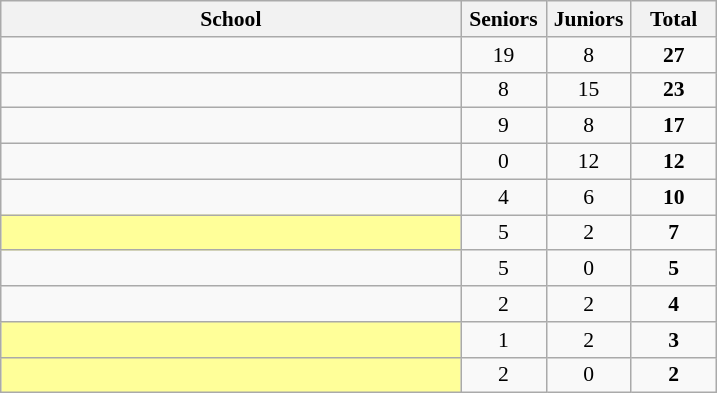<table class="wikitable" style="font-size:90%;">
<tr>
<th width=300px>School</th>
<th width="50px">Seniors</th>
<th width="50px">Juniors</th>
<th width="50px">Total</th>
</tr>
<tr align="center">
<td align="left"></td>
<td>19</td>
<td>8</td>
<td><strong>27</strong></td>
</tr>
<tr align="center">
<td align="left"></td>
<td>8</td>
<td>15</td>
<td><strong>23</strong></td>
</tr>
<tr align="center">
<td align="left"></td>
<td>9</td>
<td>8</td>
<td><strong>17</strong></td>
</tr>
<tr align="center">
<td align="left"></td>
<td>0</td>
<td>12</td>
<td><strong>12</strong></td>
</tr>
<tr align="center">
<td align="left"></td>
<td>4</td>
<td>6</td>
<td><strong>10</strong></td>
</tr>
<tr align="center">
<td bgcolor=#FFFF99 align="left"></td>
<td>5</td>
<td>2</td>
<td><strong>7</strong></td>
</tr>
<tr align="center">
<td align="left"></td>
<td>5</td>
<td>0</td>
<td><strong>5</strong></td>
</tr>
<tr align="center">
<td align="left"></td>
<td>2</td>
<td>2</td>
<td><strong>4</strong></td>
</tr>
<tr align="center">
<td bgcolor=#FFFF99 align="left"></td>
<td>1</td>
<td>2</td>
<td><strong>3</strong></td>
</tr>
<tr align="center">
<td bgcolor=#FFFF99 align="left"></td>
<td>2</td>
<td>0</td>
<td><strong>2</strong></td>
</tr>
</table>
